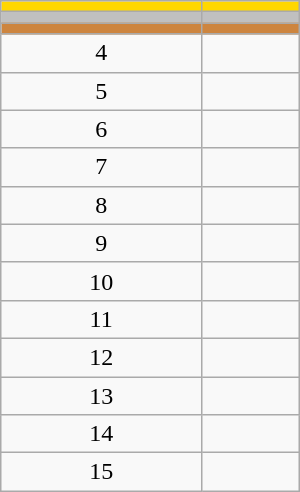<table class="wikitable" style="width:200px;">
<tr style="background:gold;">
<td align=center></td>
<td></td>
</tr>
<tr style="background:silver;">
<td align=center></td>
<td></td>
</tr>
<tr style="background:peru;">
<td align=center></td>
<td></td>
</tr>
<tr>
<td align=center>4</td>
<td></td>
</tr>
<tr>
<td align=center>5</td>
<td></td>
</tr>
<tr>
<td align=center>6</td>
<td></td>
</tr>
<tr>
<td align=center>7</td>
<td></td>
</tr>
<tr>
<td align=center>8</td>
<td></td>
</tr>
<tr>
<td align=center>9</td>
<td> </td>
</tr>
<tr>
<td align=center>10</td>
<td></td>
</tr>
<tr>
<td align=center>11</td>
<td></td>
</tr>
<tr>
<td align=center>12</td>
<td></td>
</tr>
<tr>
<td align=center>13</td>
<td></td>
</tr>
<tr>
<td align=center>14</td>
<td></td>
</tr>
<tr>
<td align=center>15</td>
<td></td>
</tr>
</table>
